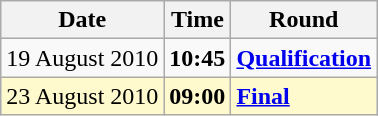<table class="wikitable">
<tr>
<th>Date</th>
<th>Time</th>
<th>Round</th>
</tr>
<tr>
<td>19 August 2010</td>
<td><strong>10:45</strong></td>
<td><strong><a href='#'>Qualification</a></strong></td>
</tr>
<tr style=background:lemonchiffon>
<td>23 August 2010</td>
<td><strong>09:00</strong></td>
<td><strong><a href='#'>Final</a></strong></td>
</tr>
</table>
